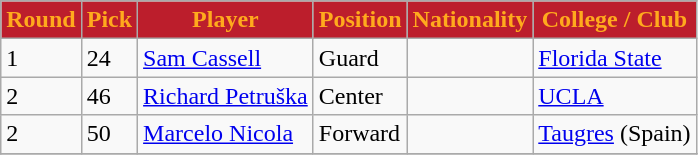<table class="wikitable sortable sortable">
<tr>
<th style="background:#BC1E2C;color:#FFAA1D;" width:10%;">Round</th>
<th style="background:#BC1E2C;color:#FFAA1D;" width:10%;">Pick</th>
<th style="background:#BC1E2C;color:#FFAA1D;" width:20%;">Player</th>
<th style="background:#BC1E2C;color:#FFAA1D;" width:15%;">Position</th>
<th style="background:#BC1E2C;color:#FFAA1D;" width:15%;">Nationality</th>
<th style="background:#BC1E2C;color:#FFAA1D;" width:20%;">College / Club</th>
</tr>
<tr>
<td>1</td>
<td>24</td>
<td><a href='#'>Sam Cassell</a></td>
<td>Guard</td>
<td></td>
<td><a href='#'>Florida State</a></td>
</tr>
<tr>
<td>2</td>
<td>46</td>
<td><a href='#'>Richard Petruška</a></td>
<td>Center</td>
<td></td>
<td><a href='#'>UCLA</a></td>
</tr>
<tr>
<td>2</td>
<td>50</td>
<td><a href='#'>Marcelo Nicola</a></td>
<td>Forward</td>
<td></td>
<td><a href='#'>Taugres</a> (Spain)</td>
</tr>
<tr>
</tr>
</table>
